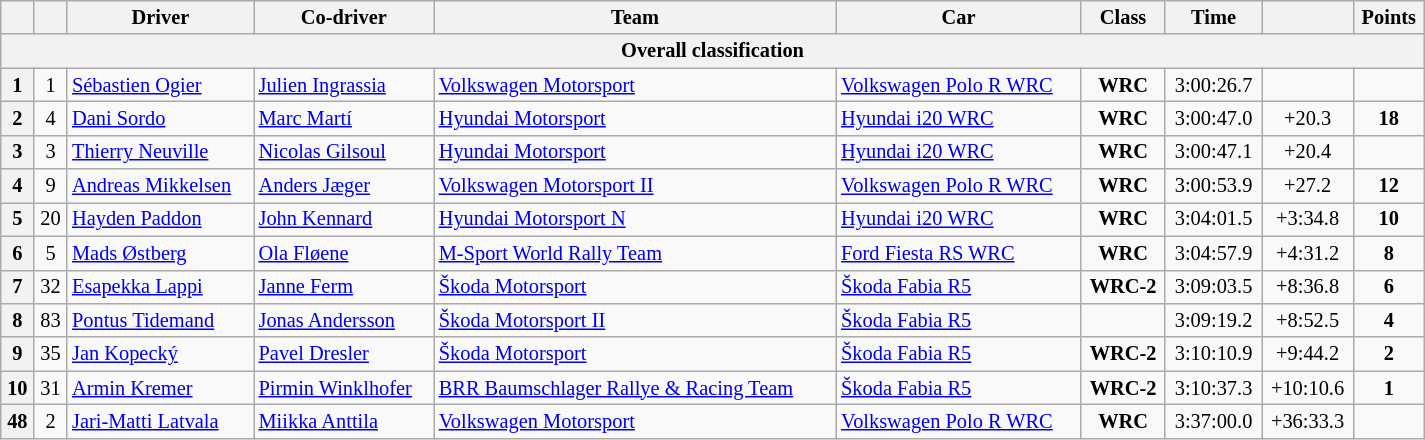<table class="wikitable" width=85% style="text-align: left; font-size: 85%; max-width: 950px;">
<tr>
<th></th>
<th></th>
<th>Driver</th>
<th>Co-driver</th>
<th>Team</th>
<th>Car</th>
<th>Class</th>
<th>Time</th>
<th></th>
<th>Points</th>
</tr>
<tr>
<th colspan=11>Overall classification</th>
</tr>
<tr>
<th>1</th>
<td align="center">1</td>
<td> <a href='#'>Sébastien Ogier</a></td>
<td> <a href='#'>Julien Ingrassia</a></td>
<td> <a href='#'>Volkswagen Motorsport</a></td>
<td><a href='#'>Volkswagen Polo R WRC</a></td>
<td align="center"><strong><span>WRC</span></strong></td>
<td align="center">3:00:26.7</td>
<td align="center"></td>
<td align="center"><strong></strong></td>
</tr>
<tr>
<th>2</th>
<td align="center">4</td>
<td> <a href='#'>Dani Sordo</a></td>
<td> <a href='#'>Marc Martí</a></td>
<td> <a href='#'>Hyundai Motorsport</a></td>
<td><a href='#'>Hyundai i20 WRC</a></td>
<td align="center"><strong><span>WRC</span></strong></td>
<td align="center">3:00:47.0</td>
<td align="center">+20.3</td>
<td align="center"><strong>18</strong></td>
</tr>
<tr>
<th>3</th>
<td align="center">3</td>
<td> <a href='#'>Thierry Neuville</a></td>
<td> <a href='#'>Nicolas Gilsoul</a></td>
<td> <a href='#'>Hyundai Motorsport</a></td>
<td><a href='#'>Hyundai i20 WRC</a></td>
<td align="center"><strong><span>WRC</span></strong></td>
<td align="center">3:00:47.1</td>
<td align="center">+20.4</td>
<td align="center"><strong></strong></td>
</tr>
<tr>
<th>4</th>
<td align="center">9</td>
<td> <a href='#'>Andreas Mikkelsen</a></td>
<td> <a href='#'>Anders Jæger</a></td>
<td> <a href='#'>Volkswagen Motorsport II</a></td>
<td><a href='#'>Volkswagen Polo R WRC</a></td>
<td align="center"><strong><span>WRC</span></strong></td>
<td align="center">3:00:53.9</td>
<td align="center">+27.2</td>
<td align="center"><strong>12</strong></td>
</tr>
<tr>
<th>5</th>
<td align="center">20</td>
<td> <a href='#'>Hayden Paddon</a></td>
<td> <a href='#'>John Kennard</a></td>
<td> <a href='#'>Hyundai Motorsport N</a></td>
<td><a href='#'>Hyundai i20 WRC</a></td>
<td align="center"><strong><span>WRC</span></strong></td>
<td align="center">3:04:01.5</td>
<td align="center">+3:34.8</td>
<td align="center"><strong>10</strong></td>
</tr>
<tr>
<th>6</th>
<td align="center">5</td>
<td> <a href='#'>Mads Østberg</a></td>
<td> <a href='#'>Ola Fløene</a></td>
<td> <a href='#'>M-Sport World Rally Team</a></td>
<td><a href='#'>Ford Fiesta RS WRC</a></td>
<td align="center"><strong><span>WRC</span></strong></td>
<td align="center">3:04:57.9</td>
<td align="center">+4:31.2</td>
<td align="center"><strong>8</strong></td>
</tr>
<tr>
<th>7</th>
<td align="center">32</td>
<td> <a href='#'>Esapekka Lappi</a></td>
<td> <a href='#'>Janne Ferm</a></td>
<td> <a href='#'>Škoda Motorsport</a></td>
<td><a href='#'>Škoda Fabia R5</a></td>
<td align="center"><strong><span>WRC-2</span></strong></td>
<td align="center">3:09:03.5</td>
<td align="center">+8:36.8</td>
<td align="center"><strong>6</strong></td>
</tr>
<tr>
<th>8</th>
<td align="center">83</td>
<td> <a href='#'>Pontus Tidemand</a></td>
<td> <a href='#'>Jonas Andersson</a></td>
<td> <a href='#'>Škoda Motorsport II</a></td>
<td><a href='#'>Škoda Fabia R5</a></td>
<td align="center"></td>
<td align="center">3:09:19.2</td>
<td align="center">+8:52.5</td>
<td align="center"><strong>4</strong></td>
</tr>
<tr>
<th>9</th>
<td align="center">35</td>
<td> <a href='#'>Jan Kopecký</a></td>
<td> <a href='#'>Pavel Dresler</a></td>
<td> <a href='#'>Škoda Motorsport</a></td>
<td><a href='#'>Škoda Fabia R5</a></td>
<td align="center"><strong><span>WRC-2</span></strong></td>
<td align="center">3:10:10.9</td>
<td align="center">+9:44.2</td>
<td align="center"><strong>2</strong></td>
</tr>
<tr>
<th>10</th>
<td align="center">31</td>
<td> <a href='#'>Armin Kremer</a></td>
<td> <a href='#'>Pirmin Winklhofer</a></td>
<td> <a href='#'>BRR Baumschlager Rallye & Racing Team</a></td>
<td><a href='#'>Škoda Fabia R5</a></td>
<td align="center"><strong><span>WRC-2</span></strong></td>
<td align="center">3:10:37.3</td>
<td align="center">+10:10.6</td>
<td align="center"><strong>1</strong></td>
</tr>
<tr>
<th>48</th>
<td align="center">2</td>
<td> <a href='#'>Jari-Matti Latvala</a></td>
<td> <a href='#'>Miikka Anttila</a></td>
<td> <a href='#'>Volkswagen Motorsport</a></td>
<td><a href='#'>Volkswagen Polo R WRC</a></td>
<td align="center"><strong><span>WRC</span></strong></td>
<td align="center">3:37:00.0</td>
<td align="center">+36:33.3</td>
<td align="center"><strong></strong></td>
</tr>
</table>
